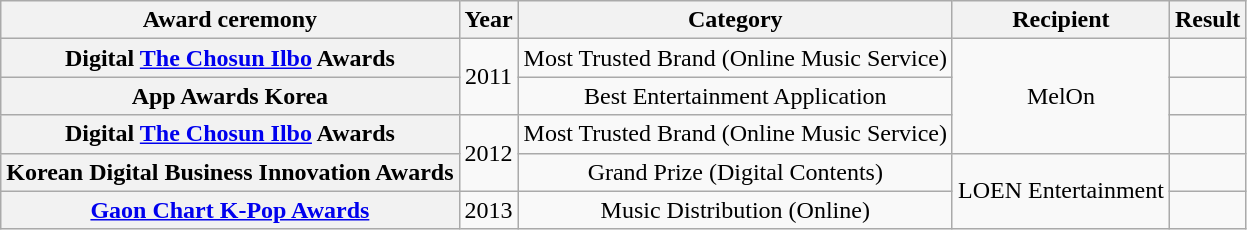<table class="wikitable sortable plainrowheaders" style="text-align:center;">
<tr>
<th scope="col">Award ceremony</th>
<th scope="col">Year</th>
<th scope="col">Category</th>
<th scope="col">Recipient</th>
<th scope="col">Result</th>
</tr>
<tr>
<th scope="row">Digital <a href='#'>The Chosun Ilbo</a> Awards</th>
<td style="text-align:center;" rowspan="2">2011</td>
<td style="text-align:center;">Most Trusted Brand (Online Music Service)</td>
<td style="text-align:center;" rowspan="3">MelOn</td>
<td></td>
</tr>
<tr>
<th scope="row">App Awards Korea</th>
<td style="text-align:center;">Best Entertainment Application</td>
<td></td>
</tr>
<tr>
<th scope="row">Digital <a href='#'>The Chosun Ilbo</a> Awards</th>
<td style="text-align:center;" rowspan="2">2012</td>
<td style="text-align:center;">Most Trusted Brand (Online Music Service)</td>
<td></td>
</tr>
<tr>
<th scope="row">Korean Digital Business Innovation Awards</th>
<td style="text-align:center;">Grand Prize (Digital Contents)</td>
<td style="text-align:center;" rowspan="2">LOEN Entertainment</td>
<td></td>
</tr>
<tr>
<th scope="row"><a href='#'>Gaon Chart K-Pop Awards</a></th>
<td style="text-align:center;">2013</td>
<td style="text-align:center;">Music Distribution (Online)</td>
<td></td>
</tr>
</table>
